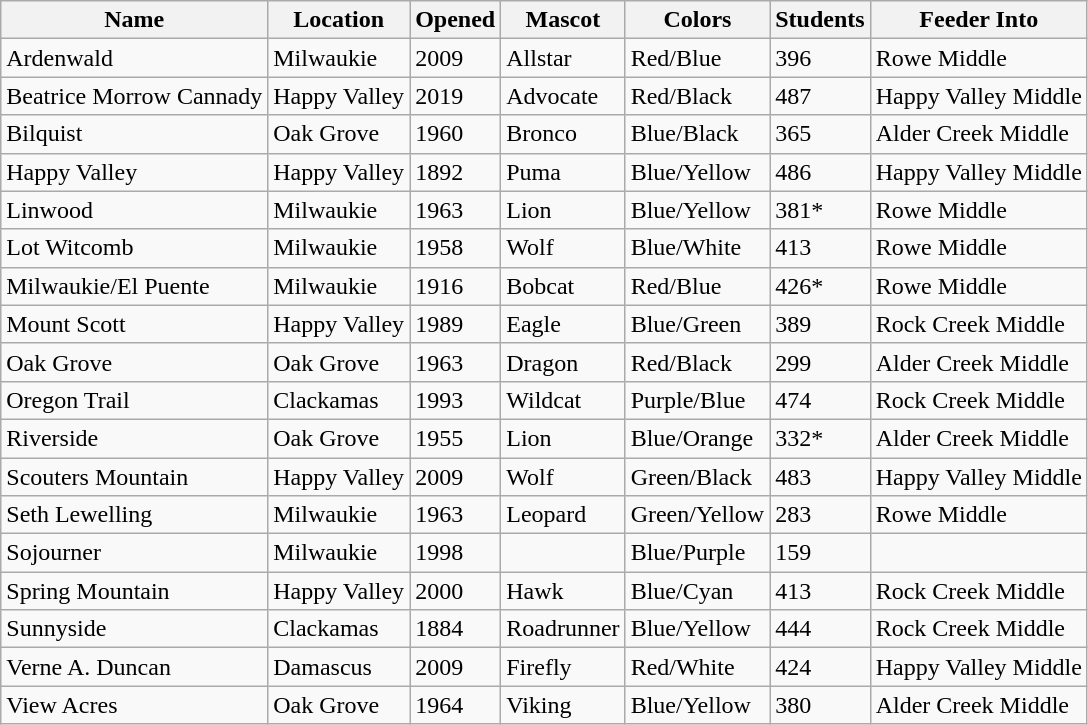<table class="wikitable">
<tr>
<th>Name</th>
<th>Location</th>
<th>Opened</th>
<th>Mascot</th>
<th>Colors</th>
<th>Students</th>
<th>Feeder Into</th>
</tr>
<tr>
<td>Ardenwald</td>
<td>Milwaukie</td>
<td>2009</td>
<td>Allstar</td>
<td>Red/Blue</td>
<td>396</td>
<td>Rowe Middle</td>
</tr>
<tr>
<td>Beatrice Morrow Cannady</td>
<td>Happy Valley</td>
<td>2019</td>
<td>Advocate</td>
<td>Red/Black</td>
<td>487</td>
<td>Happy Valley Middle</td>
</tr>
<tr>
<td>Bilquist</td>
<td>Oak Grove</td>
<td>1960</td>
<td>Bronco</td>
<td>Blue/Black</td>
<td>365</td>
<td>Alder Creek Middle</td>
</tr>
<tr>
<td>Happy Valley</td>
<td>Happy Valley</td>
<td>1892</td>
<td>Puma</td>
<td>Blue/Yellow</td>
<td>486</td>
<td>Happy Valley Middle</td>
</tr>
<tr>
<td>Linwood</td>
<td>Milwaukie</td>
<td>1963</td>
<td>Lion</td>
<td>Blue/Yellow</td>
<td>381*</td>
<td>Rowe Middle</td>
</tr>
<tr>
<td>Lot Witcomb</td>
<td>Milwaukie</td>
<td>1958</td>
<td>Wolf</td>
<td>Blue/White</td>
<td>413</td>
<td>Rowe Middle</td>
</tr>
<tr>
<td>Milwaukie/El Puente</td>
<td>Milwaukie</td>
<td>1916</td>
<td>Bobcat</td>
<td>Red/Blue</td>
<td>426*</td>
<td>Rowe Middle</td>
</tr>
<tr>
<td>Mount Scott</td>
<td>Happy Valley</td>
<td>1989</td>
<td>Eagle</td>
<td>Blue/Green</td>
<td>389</td>
<td>Rock Creek Middle</td>
</tr>
<tr>
<td>Oak Grove</td>
<td>Oak Grove</td>
<td>1963</td>
<td>Dragon</td>
<td>Red/Black</td>
<td>299</td>
<td>Alder Creek Middle</td>
</tr>
<tr>
<td>Oregon Trail</td>
<td>Clackamas</td>
<td>1993</td>
<td>Wildcat</td>
<td>Purple/Blue</td>
<td>474</td>
<td>Rock Creek Middle</td>
</tr>
<tr>
<td>Riverside</td>
<td>Oak Grove</td>
<td>1955</td>
<td>Lion</td>
<td>Blue/Orange</td>
<td>332*</td>
<td>Alder Creek Middle</td>
</tr>
<tr>
<td>Scouters Mountain</td>
<td>Happy Valley</td>
<td>2009</td>
<td>Wolf</td>
<td>Green/Black</td>
<td>483</td>
<td>Happy Valley Middle</td>
</tr>
<tr>
<td>Seth Lewelling</td>
<td>Milwaukie</td>
<td>1963</td>
<td>Leopard</td>
<td>Green/Yellow</td>
<td>283</td>
<td>Rowe Middle</td>
</tr>
<tr>
<td>Sojourner</td>
<td>Milwaukie</td>
<td>1998</td>
<td></td>
<td>Blue/Purple</td>
<td>159</td>
<td></td>
</tr>
<tr>
<td>Spring Mountain</td>
<td>Happy Valley</td>
<td>2000</td>
<td>Hawk</td>
<td>Blue/Cyan</td>
<td>413</td>
<td>Rock Creek Middle</td>
</tr>
<tr>
<td>Sunnyside</td>
<td>Clackamas</td>
<td>1884</td>
<td>Roadrunner</td>
<td>Blue/Yellow</td>
<td>444</td>
<td>Rock Creek Middle</td>
</tr>
<tr>
<td>Verne A. Duncan</td>
<td>Damascus</td>
<td>2009</td>
<td>Firefly</td>
<td>Red/White</td>
<td>424</td>
<td>Happy Valley Middle</td>
</tr>
<tr>
<td>View Acres</td>
<td>Oak Grove</td>
<td>1964</td>
<td>Viking</td>
<td>Blue/Yellow</td>
<td>380</td>
<td>Alder Creek Middle</td>
</tr>
</table>
